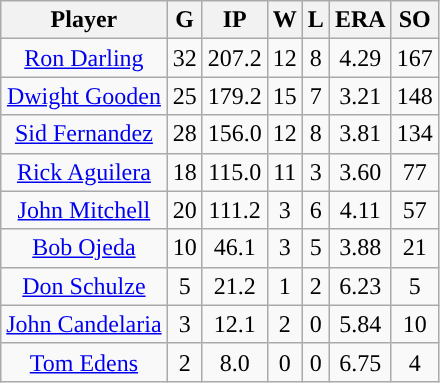<table class="wikitable sortable">
<tr>
<th>Player</th>
<th>G</th>
<th>IP</th>
<th>W</th>
<th>L</th>
<th>ERA</th>
<th>SO</th>
</tr>
<tr align="center">
<td><a href='#'>Ron Darling</a></td>
<td>32</td>
<td>207.2</td>
<td>12</td>
<td>8</td>
<td>4.29</td>
<td>167</td>
</tr>
<tr align="center">
<td><a href='#'>Dwight Gooden</a></td>
<td>25</td>
<td>179.2</td>
<td>15</td>
<td>7</td>
<td>3.21</td>
<td>148</td>
</tr>
<tr align="center">
<td><a href='#'>Sid Fernandez</a></td>
<td>28</td>
<td>156.0</td>
<td>12</td>
<td>8</td>
<td>3.81</td>
<td>134</td>
</tr>
<tr align="center">
<td><a href='#'>Rick Aguilera</a></td>
<td>18</td>
<td>115.0</td>
<td>11</td>
<td>3</td>
<td>3.60</td>
<td>77</td>
</tr>
<tr align="center">
<td><a href='#'>John Mitchell</a></td>
<td>20</td>
<td>111.2</td>
<td>3</td>
<td>6</td>
<td>4.11</td>
<td>57</td>
</tr>
<tr align="center">
<td><a href='#'>Bob Ojeda</a></td>
<td>10</td>
<td>46.1</td>
<td>3</td>
<td>5</td>
<td>3.88</td>
<td>21</td>
</tr>
<tr align="center">
<td><a href='#'>Don Schulze</a></td>
<td>5</td>
<td>21.2</td>
<td>1</td>
<td>2</td>
<td>6.23</td>
<td>5</td>
</tr>
<tr align="center">
<td><a href='#'>John Candelaria</a></td>
<td>3</td>
<td>12.1</td>
<td>2</td>
<td>0</td>
<td>5.84</td>
<td>10</td>
</tr>
<tr align="center">
<td><a href='#'>Tom Edens</a></td>
<td>2</td>
<td>8.0</td>
<td>0</td>
<td>0</td>
<td>6.75</td>
<td>4</td>
</tr>
</table>
